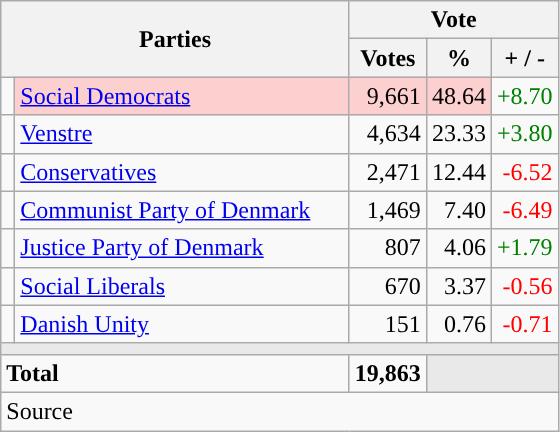<table class="wikitable" style="text-align:right;">
<tr>
<th style="text-align:centre;" rowspan="2" colspan="2" width="225">Parties</th>
<th colspan="3">Vote</th>
</tr>
<tr>
<th width="15">Votes</th>
<th width="15">%</th>
<th width="15">+ / -</th>
</tr>
<tr>
<td width="2" style="color:inherit;background:"></td>
<td bgcolor=#fbd0ce  align="left"><a href='#'>Social Democrats</a></td>
<td bgcolor=#fbd0ce>9,661</td>
<td bgcolor=#fbd0ce>48.64</td>
<td style=color:green;>+8.70</td>
</tr>
<tr>
<td width="2" style="color:inherit;background:"></td>
<td align="left"><a href='#'>Venstre</a></td>
<td>4,634</td>
<td>23.33</td>
<td style=color:green;>+3.80</td>
</tr>
<tr>
<td width="2" style="color:inherit;background:"></td>
<td align="left"><a href='#'>Conservatives</a></td>
<td>2,471</td>
<td>12.44</td>
<td style=color:red;>-6.52</td>
</tr>
<tr>
<td width="2" style="color:inherit;background:"></td>
<td align="left"><a href='#'>Communist Party of Denmark</a></td>
<td>1,469</td>
<td>7.40</td>
<td style=color:red;>-6.49</td>
</tr>
<tr>
<td width="2" style="color:inherit;background:"></td>
<td align="left"><a href='#'>Justice Party of Denmark</a></td>
<td>807</td>
<td>4.06</td>
<td style=color:green;>+1.79</td>
</tr>
<tr>
<td width="2" style="color:inherit;background:"></td>
<td align="left"><a href='#'>Social Liberals</a></td>
<td>670</td>
<td>3.37</td>
<td style=color:red;>-0.56</td>
</tr>
<tr>
<td width="2" style="color:inherit;background:"></td>
<td align="left"><a href='#'>Danish Unity</a></td>
<td>151</td>
<td>0.76</td>
<td style=color:red;>-0.71</td>
</tr>
<tr>
<td colspan="7" bgcolor="#E9E9E9"></td>
</tr>
<tr>
<td align="left" colspan="2"><strong>Total</strong></td>
<td><strong>19,863</strong></td>
<td bgcolor="#E9E9E9" colspan="2"></td>
</tr>
<tr>
<td align="left" colspan="6">Source</td>
</tr>
</table>
